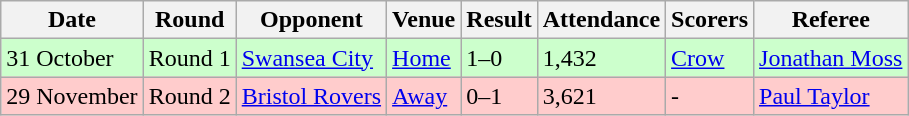<table class="wikitable">
<tr>
<th>Date</th>
<th>Round</th>
<th>Opponent</th>
<th>Venue</th>
<th>Result</th>
<th>Attendance</th>
<th>Scorers</th>
<th>Referee</th>
</tr>
<tr style="background:#cfc;">
<td>31 October</td>
<td>Round 1</td>
<td><a href='#'>Swansea City</a></td>
<td><a href='#'>Home</a></td>
<td>1–0</td>
<td>1,432</td>
<td><a href='#'>Crow</a></td>
<td><a href='#'>Jonathan Moss</a></td>
</tr>
<tr style="background:#fcc;">
<td>29 November</td>
<td>Round 2</td>
<td><a href='#'>Bristol Rovers</a></td>
<td><a href='#'>Away</a></td>
<td>0–1</td>
<td>3,621</td>
<td>-</td>
<td><a href='#'>Paul Taylor</a></td>
</tr>
</table>
